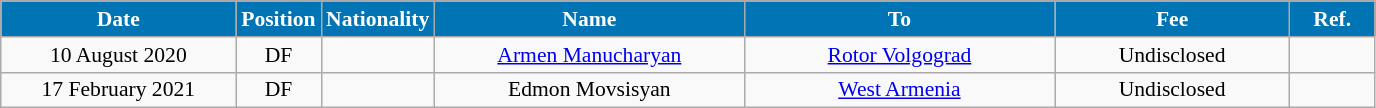<table class="wikitable"  style="text-align:center; font-size:90%; ">
<tr>
<th style="background:#0174B5; color:#FFFFFF; width:150px;">Date</th>
<th style="background:#0174B5; color:#FFFFFF; width:50px;">Position</th>
<th style="background:#0174B5; color:#FFFFFF; width:50px;">Nationality</th>
<th style="background:#0174B5; color:#FFFFFF; width:200px;">Name</th>
<th style="background:#0174B5; color:#FFFFFF; width:200px;">To</th>
<th style="background:#0174B5; color:#FFFFFF; width:150px;">Fee</th>
<th style="background:#0174B5; color:#FFFFFF; width:50px;">Ref.</th>
</tr>
<tr>
<td>10 August 2020</td>
<td>DF</td>
<td></td>
<td><a href='#'>Armen Manucharyan</a></td>
<td><a href='#'>Rotor Volgograd</a></td>
<td>Undisclosed</td>
<td></td>
</tr>
<tr>
<td>17 February 2021</td>
<td>DF</td>
<td></td>
<td>Edmon Movsisyan</td>
<td><a href='#'>West Armenia</a></td>
<td>Undisclosed</td>
<td></td>
</tr>
</table>
